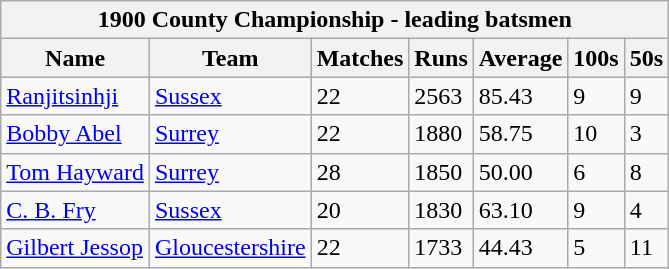<table class="wikitable">
<tr>
<th bgcolor="#efefef" colspan="7">1900 County Championship - leading batsmen</th>
</tr>
<tr bgcolor="#efefef">
<th>Name</th>
<th>Team</th>
<th>Matches</th>
<th>Runs</th>
<th>Average</th>
<th>100s</th>
<th>50s</th>
</tr>
<tr>
<td><a href='#'>Ranjitsinhji</a></td>
<td><a href='#'>Sussex</a></td>
<td>22</td>
<td>2563</td>
<td>85.43</td>
<td>9</td>
<td>9</td>
</tr>
<tr>
<td><a href='#'>Bobby Abel</a></td>
<td><a href='#'>Surrey</a></td>
<td>22</td>
<td>1880</td>
<td>58.75</td>
<td>10</td>
<td>3</td>
</tr>
<tr>
<td><a href='#'>Tom Hayward</a></td>
<td><a href='#'>Surrey</a></td>
<td>28</td>
<td>1850</td>
<td>50.00</td>
<td>6</td>
<td>8</td>
</tr>
<tr>
<td><a href='#'>C. B. Fry</a></td>
<td><a href='#'>Sussex</a></td>
<td>20</td>
<td>1830</td>
<td>63.10</td>
<td>9</td>
<td>4</td>
</tr>
<tr>
<td><a href='#'>Gilbert Jessop</a></td>
<td><a href='#'>Gloucestershire</a></td>
<td>22</td>
<td>1733</td>
<td>44.43</td>
<td>5</td>
<td>11</td>
</tr>
</table>
